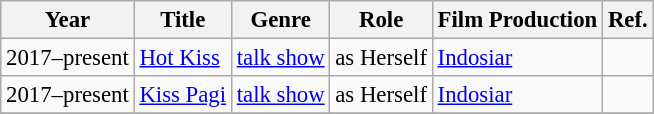<table class="wikitable" style="font-size: 95%;">
<tr>
<th>Year</th>
<th>Title</th>
<th>Genre</th>
<th>Role</th>
<th>Film Production</th>
<th>Ref.</th>
</tr>
<tr>
<td>2017–present</td>
<td><a href='#'>Hot Kiss</a></td>
<td><a href='#'>talk show</a></td>
<td>as Herself</td>
<td><a href='#'>Indosiar</a></td>
<td></td>
</tr>
<tr>
<td>2017–present</td>
<td><a href='#'>Kiss Pagi</a></td>
<td><a href='#'>talk show</a></td>
<td>as Herself</td>
<td><a href='#'>Indosiar</a></td>
<td></td>
</tr>
<tr>
</tr>
</table>
